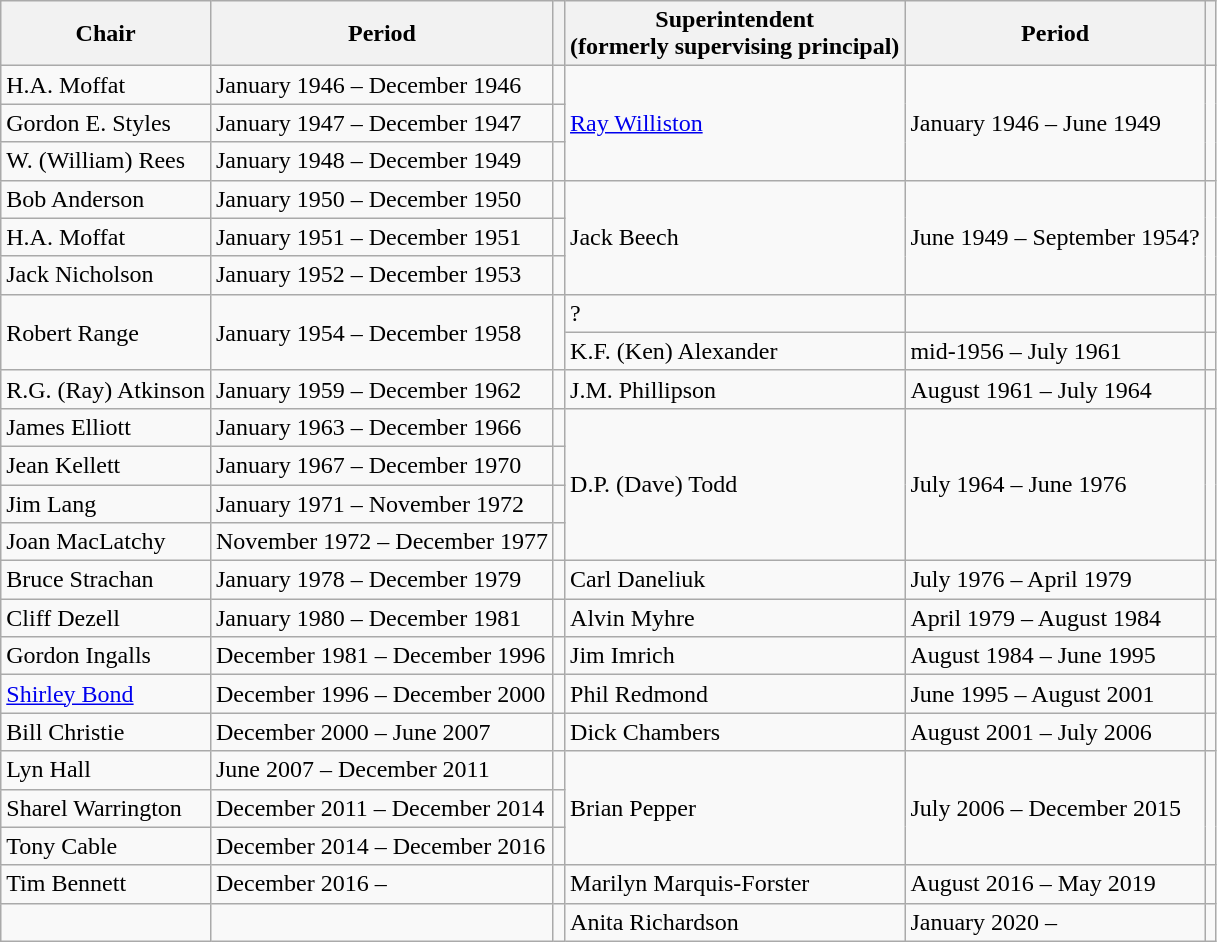<table class="wikitable">
<tr>
<th>Chair</th>
<th>Period</th>
<th></th>
<th>Superintendent  <br> (formerly supervising principal)</th>
<th>Period</th>
<th></th>
</tr>
<tr>
<td>H.A. Moffat</td>
<td>January 1946 – December 1946</td>
<td></td>
<td rowspan=3><a href='#'>Ray Williston</a></td>
<td rowspan=3>January 1946 – June 1949</td>
<td rowspan=3></td>
</tr>
<tr>
<td>Gordon E. Styles</td>
<td>January 1947 – December 1947</td>
<td></td>
</tr>
<tr>
<td>W. (William) Rees</td>
<td>January 1948 – December 1949</td>
<td></td>
</tr>
<tr>
<td>Bob Anderson</td>
<td>January 1950 – December 1950</td>
<td></td>
<td rowspan=3>Jack Beech</td>
<td rowspan=3>June 1949 – September 1954?</td>
<td rowspan=3></td>
</tr>
<tr>
<td>H.A. Moffat</td>
<td>January 1951 – December 1951</td>
<td></td>
</tr>
<tr>
<td>Jack Nicholson</td>
<td>January 1952 – December 1953</td>
<td></td>
</tr>
<tr>
<td rowspan=2>Robert Range</td>
<td rowspan=2>January 1954 – December 1958</td>
<td rowspan=2></td>
<td>?</td>
<td></td>
<td></td>
</tr>
<tr>
<td>K.F. (Ken) Alexander</td>
<td>mid-1956 – July 1961</td>
<td></td>
</tr>
<tr>
<td>R.G. (Ray) Atkinson</td>
<td>January 1959 – December 1962</td>
<td></td>
<td>J.M. Phillipson</td>
<td>August 1961 – July 1964</td>
<td></td>
</tr>
<tr>
<td>James Elliott</td>
<td>January 1963 – December 1966</td>
<td></td>
<td rowspan=4>D.P. (Dave) Todd</td>
<td rowspan=4>July 1964  –  June 1976</td>
<td rowspan=4></td>
</tr>
<tr>
<td>Jean Kellett</td>
<td>January 1967 – December 1970</td>
<td></td>
</tr>
<tr>
<td>Jim Lang</td>
<td>January 1971 – November 1972</td>
<td></td>
</tr>
<tr>
<td>Joan MacLatchy</td>
<td>November 1972 – December 1977</td>
<td></td>
</tr>
<tr>
<td>Bruce Strachan</td>
<td>January 1978 – December 1979</td>
<td></td>
<td>Carl Daneliuk</td>
<td>July 1976 – April 1979</td>
<td></td>
</tr>
<tr>
<td>Cliff Dezell</td>
<td>January 1980 – December 1981</td>
<td></td>
<td>Alvin Myhre</td>
<td>April 1979 – August 1984</td>
<td></td>
</tr>
<tr>
<td>Gordon Ingalls</td>
<td>December 1981 – December 1996</td>
<td></td>
<td>Jim Imrich</td>
<td>August 1984 – June 1995</td>
<td></td>
</tr>
<tr>
<td><a href='#'>Shirley Bond</a></td>
<td>December 1996 – December 2000</td>
<td></td>
<td>Phil Redmond</td>
<td>June 1995 – August 2001</td>
<td></td>
</tr>
<tr>
<td>Bill Christie</td>
<td>December 2000 – June 2007</td>
<td></td>
<td>Dick Chambers</td>
<td>August 2001 – July 2006</td>
<td></td>
</tr>
<tr>
<td>Lyn Hall</td>
<td>June 2007 – December 2011</td>
<td></td>
<td rowspan=3>Brian Pepper</td>
<td rowspan=3>July 2006 – December 2015</td>
<td rowspan=3></td>
</tr>
<tr>
<td>Sharel Warrington</td>
<td>December 2011 – December 2014</td>
<td></td>
</tr>
<tr>
<td>Tony Cable</td>
<td>December 2014 – December 2016</td>
<td></td>
</tr>
<tr>
<td>Tim Bennett</td>
<td>December 2016  –</td>
<td></td>
<td>Marilyn Marquis-Forster</td>
<td>August 2016  –  May 2019</td>
<td></td>
</tr>
<tr>
<td></td>
<td></td>
<td></td>
<td>Anita Richardson</td>
<td>January 2020  –</td>
<td></td>
</tr>
</table>
